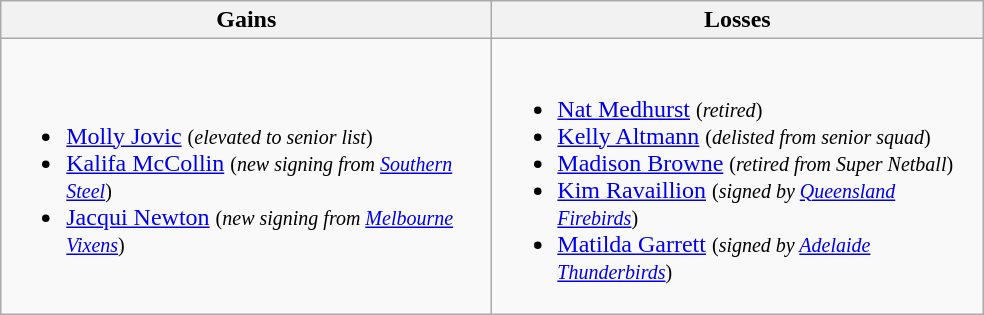<table class=wikitable>
<tr>
<th width=320> Gains</th>
<th width=320> Losses</th>
</tr>
<tr>
<td><br><ul><li><a href='#'>Molly Jovic</a> <small>(<em>elevated to senior list</em>)</small></li><li><a href='#'>Kalifa McCollin</a> <small>(<em>new signing from <a href='#'>Southern Steel</a></em>)</small></li><li><a href='#'>Jacqui Newton</a> <small>(<em>new signing from <a href='#'>Melbourne Vixens</a></em>)</small></li></ul></td>
<td><br><ul><li><a href='#'>Nat Medhurst</a> <small>(<em>retired</em>)</small></li><li><a href='#'>Kelly Altmann</a> <small>(<em>delisted from senior squad</em>)</small></li><li><a href='#'>Madison Browne</a> <small>(<em>retired from Super Netball</em>)</small></li><li><a href='#'>Kim Ravaillion</a> <small>(<em>signed by <a href='#'>Queensland Firebirds</a></em>)</small></li><li><a href='#'>Matilda Garrett</a> <small>(<em>signed by <a href='#'>Adelaide Thunderbirds</a></em>)</small></li></ul></td>
</tr>
</table>
